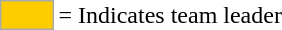<table>
<tr>
<td style="background-color:#FFCC00; border:1px solid #aaaaaa; width:2em;"></td>
<td>= Indicates team leader</td>
</tr>
</table>
